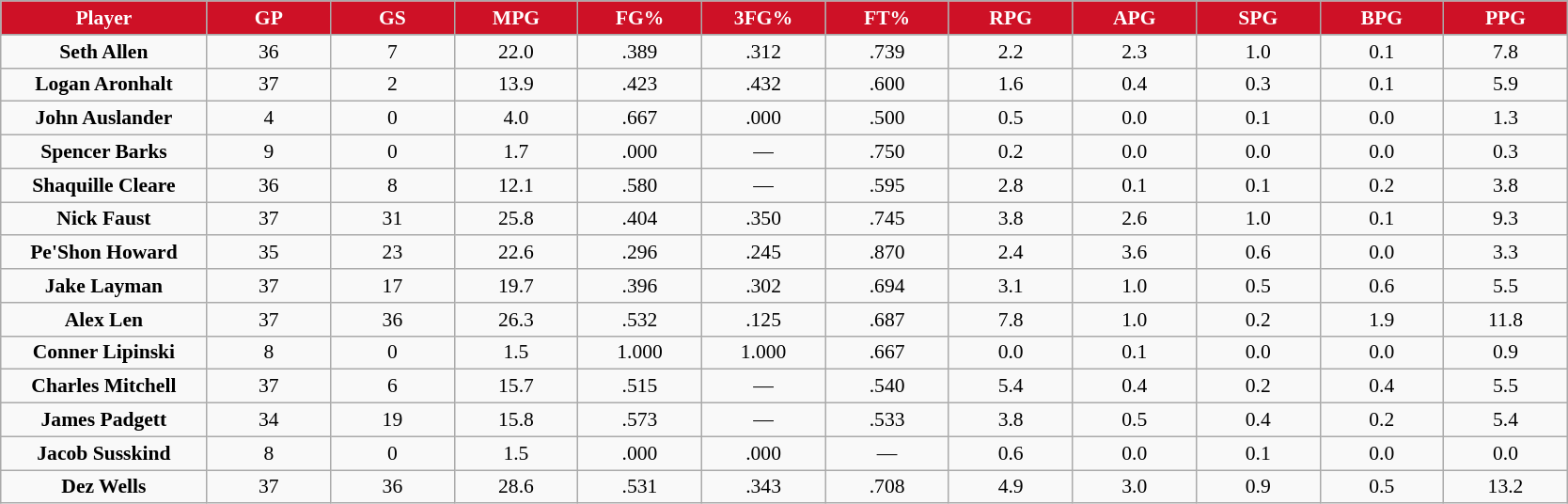<table class="wikitable sortable" style="font-size: 90%">
<tr>
<th style="background:#CE1126;color:#FFFFFF;" width="10%">Player</th>
<th style="background:#CE1126;color:#FFFFFF;" width="6%">GP</th>
<th style="background:#CE1126;color:#FFFFFF;" width="6%">GS</th>
<th style="background:#CE1126;color:#FFFFFF;" width="6%">MPG</th>
<th style="background:#CE1126;color:#FFFFFF;" width="6%">FG%</th>
<th style="background:#CE1126;color:#FFFFFF;" width="6%">3FG%</th>
<th style="background:#CE1126;color:#FFFFFF;" width="6%">FT%</th>
<th style="background:#CE1126;color:#FFFFFF;" width="6%">RPG</th>
<th style="background:#CE1126;color:#FFFFFF;" width="6%">APG</th>
<th style="background:#CE1126;color:#FFFFFF;" width="6%">SPG</th>
<th style="background:#CE1126;color:#FFFFFF;" width="6%">BPG</th>
<th style="background:#CE1126;color:#FFFFFF;" width="6%">PPG</th>
</tr>
<tr align="center" bgcolor="">
</tr>
<tr align="center" bgcolor="">
<td><strong>Seth Allen</strong></td>
<td>36</td>
<td>7</td>
<td>22.0</td>
<td>.389</td>
<td>.312</td>
<td>.739</td>
<td>2.2</td>
<td>2.3</td>
<td>1.0</td>
<td>0.1</td>
<td>7.8</td>
</tr>
<tr align="center" bgcolor="">
<td><strong>Logan Aronhalt</strong></td>
<td>37</td>
<td>2</td>
<td>13.9</td>
<td>.423</td>
<td>.432</td>
<td>.600</td>
<td>1.6</td>
<td>0.4</td>
<td>0.3</td>
<td>0.1</td>
<td>5.9</td>
</tr>
<tr align="center" bgcolor="">
<td><strong>John Auslander</strong></td>
<td>4</td>
<td>0</td>
<td>4.0</td>
<td>.667</td>
<td>.000</td>
<td>.500</td>
<td>0.5</td>
<td>0.0</td>
<td>0.1</td>
<td>0.0</td>
<td>1.3</td>
</tr>
<tr align="center" bgcolor="">
<td><strong>Spencer Barks</strong></td>
<td>9</td>
<td>0</td>
<td>1.7</td>
<td>.000</td>
<td>—</td>
<td>.750</td>
<td>0.2</td>
<td>0.0</td>
<td>0.0</td>
<td>0.0</td>
<td>0.3</td>
</tr>
<tr align="center" bgcolor="">
<td><strong>Shaquille Cleare</strong></td>
<td>36</td>
<td>8</td>
<td>12.1</td>
<td>.580</td>
<td>—</td>
<td>.595</td>
<td>2.8</td>
<td>0.1</td>
<td>0.1</td>
<td>0.2</td>
<td>3.8</td>
</tr>
<tr align="center" bgcolor="">
<td><strong>Nick Faust</strong></td>
<td>37</td>
<td>31</td>
<td>25.8</td>
<td>.404</td>
<td>.350</td>
<td>.745</td>
<td>3.8</td>
<td>2.6</td>
<td>1.0</td>
<td>0.1</td>
<td>9.3</td>
</tr>
<tr align="center" bgcolor="">
<td><strong>Pe'Shon Howard</strong></td>
<td>35</td>
<td>23</td>
<td>22.6</td>
<td>.296</td>
<td>.245</td>
<td>.870</td>
<td>2.4</td>
<td>3.6</td>
<td>0.6</td>
<td>0.0</td>
<td>3.3</td>
</tr>
<tr align="center" bgcolor="">
<td><strong>Jake Layman</strong></td>
<td>37</td>
<td>17</td>
<td>19.7</td>
<td>.396</td>
<td>.302</td>
<td>.694</td>
<td>3.1</td>
<td>1.0</td>
<td>0.5</td>
<td>0.6</td>
<td>5.5</td>
</tr>
<tr align="center" bgcolor="">
<td><strong>Alex Len</strong></td>
<td>37</td>
<td>36</td>
<td>26.3</td>
<td>.532</td>
<td>.125</td>
<td>.687</td>
<td>7.8</td>
<td>1.0</td>
<td>0.2</td>
<td>1.9</td>
<td>11.8</td>
</tr>
<tr align="center" bgcolor="">
<td><strong>Conner Lipinski</strong></td>
<td>8</td>
<td>0</td>
<td>1.5</td>
<td>1.000</td>
<td>1.000</td>
<td>.667</td>
<td>0.0</td>
<td>0.1</td>
<td>0.0</td>
<td>0.0</td>
<td>0.9</td>
</tr>
<tr align="center" bgcolor="">
<td><strong>Charles Mitchell</strong></td>
<td>37</td>
<td>6</td>
<td>15.7</td>
<td>.515</td>
<td>—</td>
<td>.540</td>
<td>5.4</td>
<td>0.4</td>
<td>0.2</td>
<td>0.4</td>
<td>5.5</td>
</tr>
<tr align="center" bgcolor="">
<td><strong>James Padgett</strong></td>
<td>34</td>
<td>19</td>
<td>15.8</td>
<td>.573</td>
<td>—</td>
<td>.533</td>
<td>3.8</td>
<td>0.5</td>
<td>0.4</td>
<td>0.2</td>
<td>5.4</td>
</tr>
<tr align="center" bgcolor="">
<td><strong>Jacob Susskind</strong></td>
<td>8</td>
<td>0</td>
<td>1.5</td>
<td>.000</td>
<td>.000</td>
<td>—</td>
<td>0.6</td>
<td>0.0</td>
<td>0.1</td>
<td>0.0</td>
<td>0.0</td>
</tr>
<tr align="center" bgcolor="">
<td><strong>Dez Wells</strong></td>
<td>37</td>
<td>36</td>
<td>28.6</td>
<td>.531</td>
<td>.343</td>
<td>.708</td>
<td>4.9</td>
<td>3.0</td>
<td>0.9</td>
<td>0.5</td>
<td>13.2</td>
</tr>
</table>
